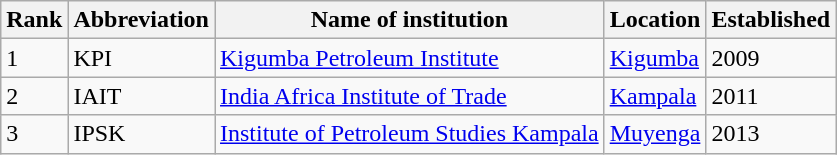<table class="wikitable sortable">
<tr>
<th>Rank</th>
<th>Abbreviation</th>
<th>Name of institution</th>
<th>Location</th>
<th>Established</th>
</tr>
<tr>
<td>1</td>
<td>KPI</td>
<td><a href='#'>Kigumba Petroleum Institute</a></td>
<td><a href='#'>Kigumba</a></td>
<td>2009</td>
</tr>
<tr>
<td>2</td>
<td>IAIT</td>
<td><a href='#'>India Africa Institute of Trade</a></td>
<td><a href='#'>Kampala</a></td>
<td>2011</td>
</tr>
<tr>
<td>3</td>
<td>IPSK</td>
<td><a href='#'>Institute of Petroleum Studies Kampala</a></td>
<td><a href='#'>Muyenga</a></td>
<td>2013</td>
</tr>
</table>
